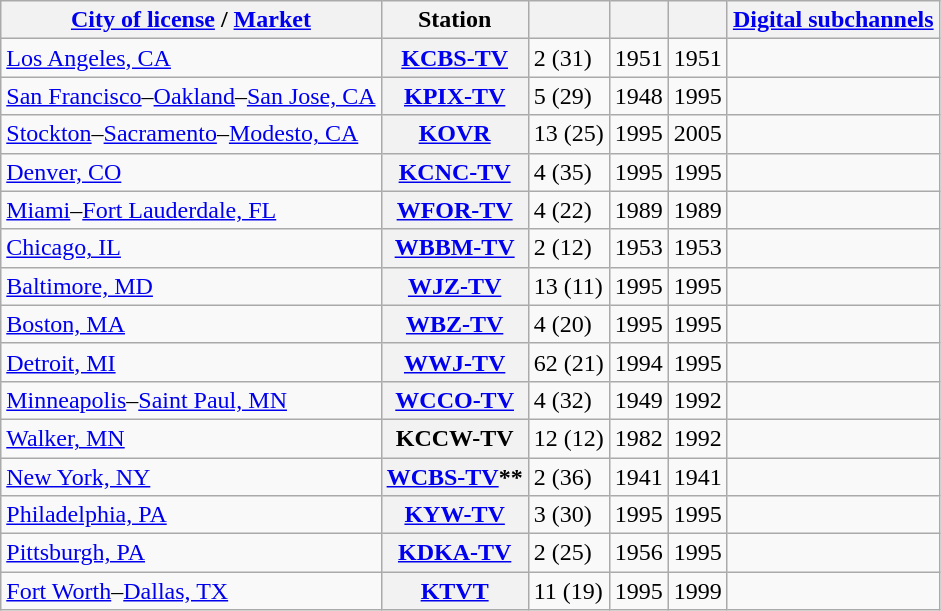<table class="wikitable sortable">
<tr>
<th scope="col"><a href='#'>City of license</a> / <a href='#'>Market</a></th>
<th scope="col">Station</th>
<th scope="col"></th>
<th scope="col"></th>
<th scope="col"></th>
<th scope="col"><a href='#'>Digital subchannels</a></th>
</tr>
<tr>
<td><a href='#'>Los Angeles, CA</a></td>
<th scope="row"><a href='#'>KCBS-TV</a></th>
<td>2 (31)</td>
<td>1951</td>
<td>1951</td>
<td></td>
</tr>
<tr>
<td><a href='#'>San Francisco</a>–<a href='#'>Oakland</a>–<a href='#'>San Jose, CA</a></td>
<th scope="row"><a href='#'>KPIX-TV</a></th>
<td>5 (29)</td>
<td>1948</td>
<td>1995</td>
<td></td>
</tr>
<tr>
<td><a href='#'>Stockton</a>–<a href='#'>Sacramento</a>–<a href='#'>Modesto, CA</a></td>
<th scope="row"><a href='#'>KOVR</a></th>
<td>13 (25)</td>
<td>1995</td>
<td>2005</td>
<td></td>
</tr>
<tr>
<td><a href='#'>Denver, CO</a></td>
<th scope="row"><a href='#'>KCNC-TV</a></th>
<td>4 (35)</td>
<td>1995</td>
<td>1995</td>
<td></td>
</tr>
<tr>
<td><a href='#'>Miami</a>–<a href='#'>Fort Lauderdale, FL</a></td>
<th scope="row"><a href='#'>WFOR-TV</a></th>
<td>4 (22)</td>
<td>1989</td>
<td>1989</td>
<td></td>
</tr>
<tr>
<td><a href='#'>Chicago, IL</a></td>
<th scope="row"><a href='#'>WBBM-TV</a></th>
<td>2 (12)</td>
<td>1953</td>
<td>1953</td>
<td></td>
</tr>
<tr>
<td><a href='#'>Baltimore, MD</a></td>
<th scope="row"><a href='#'>WJZ-TV</a></th>
<td>13 (11)</td>
<td>1995</td>
<td>1995</td>
<td></td>
</tr>
<tr>
<td><a href='#'>Boston, MA</a></td>
<th scope="row"><a href='#'>WBZ-TV</a></th>
<td>4 (20)</td>
<td>1995</td>
<td>1995</td>
<td></td>
</tr>
<tr>
<td><a href='#'>Detroit, MI</a></td>
<th scope="row"><a href='#'>WWJ-TV</a></th>
<td>62 (21)</td>
<td>1994</td>
<td>1995</td>
<td></td>
</tr>
<tr>
<td><a href='#'>Minneapolis</a>–<a href='#'>Saint Paul, MN</a></td>
<th scope="row"><a href='#'>WCCO-TV</a></th>
<td>4 (32)</td>
<td>1949</td>
<td>1992</td>
<td></td>
</tr>
<tr>
<td><a href='#'>Walker, MN</a></td>
<th scope="row">KCCW-TV</th>
<td>12 (12)</td>
<td>1982</td>
<td>1992</td>
<td></td>
</tr>
<tr>
<td><a href='#'>New York, NY</a></td>
<th scope="row"><a href='#'>WCBS-TV</a>**</th>
<td>2 (36)</td>
<td>1941</td>
<td>1941</td>
<td></td>
</tr>
<tr>
<td><a href='#'>Philadelphia, PA</a></td>
<th scope="row"><a href='#'>KYW-TV</a></th>
<td>3 (30)</td>
<td>1995</td>
<td>1995</td>
<td></td>
</tr>
<tr>
<td><a href='#'>Pittsburgh, PA</a></td>
<th scope="row"><a href='#'>KDKA-TV</a></th>
<td>2 (25)</td>
<td>1956</td>
<td>1995</td>
<td></td>
</tr>
<tr>
<td><a href='#'>Fort Worth</a>–<a href='#'>Dallas, TX</a></td>
<th scope="row"><a href='#'>KTVT</a></th>
<td>11 (19)</td>
<td>1995</td>
<td>1999</td>
<td></td>
</tr>
</table>
